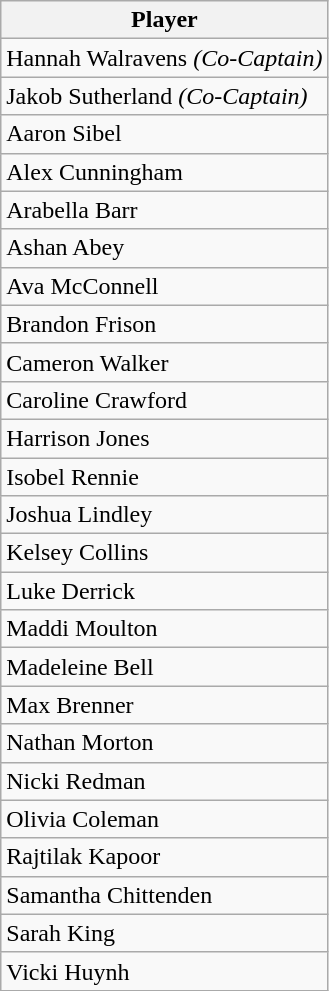<table class="wikitable mw-collapsible mw-collapsed">
<tr>
<th>Player</th>
</tr>
<tr>
<td>Hannah Walravens <em>(Co-Captain)</em></td>
</tr>
<tr>
<td>Jakob Sutherland <em>(Co-Captain)</em></td>
</tr>
<tr>
<td>Aaron Sibel</td>
</tr>
<tr>
<td>Alex Cunningham</td>
</tr>
<tr>
<td>Arabella Barr</td>
</tr>
<tr>
<td>Ashan Abey</td>
</tr>
<tr>
<td>Ava McConnell</td>
</tr>
<tr>
<td>Brandon Frison</td>
</tr>
<tr>
<td>Cameron Walker</td>
</tr>
<tr>
<td>Caroline Crawford</td>
</tr>
<tr>
<td>Harrison Jones</td>
</tr>
<tr>
<td>Isobel Rennie</td>
</tr>
<tr>
<td>Joshua Lindley</td>
</tr>
<tr>
<td>Kelsey Collins</td>
</tr>
<tr>
<td>Luke Derrick</td>
</tr>
<tr>
<td>Maddi Moulton</td>
</tr>
<tr>
<td>Madeleine Bell</td>
</tr>
<tr>
<td>Max Brenner</td>
</tr>
<tr>
<td>Nathan Morton</td>
</tr>
<tr>
<td>Nicki Redman</td>
</tr>
<tr>
<td>Olivia Coleman</td>
</tr>
<tr>
<td>Rajtilak Kapoor</td>
</tr>
<tr>
<td>Samantha Chittenden</td>
</tr>
<tr>
<td>Sarah King</td>
</tr>
<tr>
<td>Vicki Huynh</td>
</tr>
</table>
